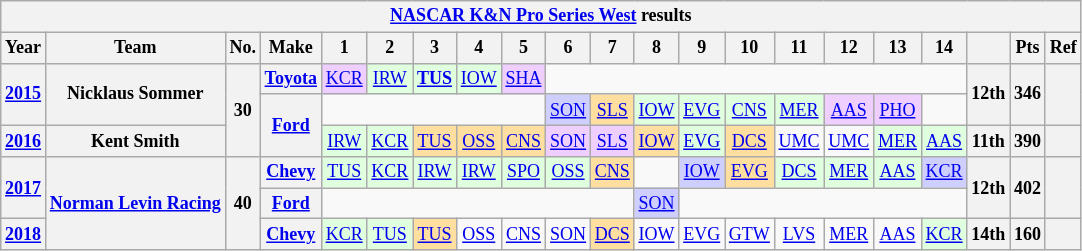<table class="wikitable" style="text-align:center; font-size:75%">
<tr>
<th colspan=23><a href='#'>NASCAR K&N Pro Series West</a> results</th>
</tr>
<tr>
<th>Year</th>
<th>Team</th>
<th>No.</th>
<th>Make</th>
<th>1</th>
<th>2</th>
<th>3</th>
<th>4</th>
<th>5</th>
<th>6</th>
<th>7</th>
<th>8</th>
<th>9</th>
<th>10</th>
<th>11</th>
<th>12</th>
<th>13</th>
<th>14</th>
<th></th>
<th>Pts</th>
<th>Ref</th>
</tr>
<tr>
<th rowspan=2><a href='#'>2015</a></th>
<th rowspan=2>Nicklaus Sommer</th>
<th rowspan=3>30</th>
<th><a href='#'>Toyota</a></th>
<td style="background:#EFCFFF;"><a href='#'>KCR</a><br></td>
<td style="background:#DFFFDF;"><a href='#'>IRW</a><br></td>
<td style="background:#DFFFDF;"><strong><a href='#'>TUS</a></strong><br></td>
<td style="background:#DFFFDF;"><a href='#'>IOW</a><br></td>
<td style="background:#EFCFFF;"><a href='#'>SHA</a><br></td>
<td colspan=9></td>
<th rowspan=2>12th</th>
<th rowspan=2>346</th>
<th rowspan=2></th>
</tr>
<tr>
<th rowspan=2><a href='#'>Ford</a></th>
<td colspan=5></td>
<td style="background:#CFCFFF;"><a href='#'>SON</a><br></td>
<td style="background:#FFDF9F;"><a href='#'>SLS</a><br></td>
<td style="background:#DFFFDF;"><a href='#'>IOW</a><br></td>
<td style="background:#DFFFDF;"><a href='#'>EVG</a><br></td>
<td style="background:#DFFFDF;"><a href='#'>CNS</a><br></td>
<td style="background:#DFFFDF;"><a href='#'>MER</a><br></td>
<td style="background:#EFCFFF;"><a href='#'>AAS</a><br></td>
<td style="background:#EFCFFF;"><a href='#'>PHO</a><br></td>
<td></td>
</tr>
<tr>
<th><a href='#'>2016</a></th>
<th>Kent Smith</th>
<td style="background:#DFFFDF;"><a href='#'>IRW</a><br></td>
<td style="background:#DFFFDF;"><a href='#'>KCR</a><br></td>
<td style="background:#FFDF9F;"><a href='#'>TUS</a><br></td>
<td style="background:#FFDF9F;"><a href='#'>OSS</a><br></td>
<td style="background:#FFDF9F;"><a href='#'>CNS</a><br></td>
<td style="background:#EFCFFF;"><a href='#'>SON</a><br></td>
<td style="background:#EFCFFF;"><a href='#'>SLS</a><br></td>
<td style="background:#FFDF9F;"><a href='#'>IOW</a><br></td>
<td style="background:#DFFFDF;"><a href='#'>EVG</a><br></td>
<td style="background:#FFDF9F;"><a href='#'>DCS</a><br></td>
<td><a href='#'>UMC</a></td>
<td><a href='#'>UMC</a></td>
<td style="background:#DFFFDF;"><a href='#'>MER</a><br></td>
<td style="background:#DFFFDF;"><a href='#'>AAS</a><br></td>
<th>11th</th>
<th>390</th>
<th></th>
</tr>
<tr>
<th rowspan=2><a href='#'>2017</a></th>
<th rowspan=3><a href='#'>Norman Levin Racing</a></th>
<th rowspan=3>40</th>
<th><a href='#'>Chevy</a></th>
<td style="background:#DFFFDF;"><a href='#'>TUS</a><br></td>
<td style="background:#DFFFDF;"><a href='#'>KCR</a><br></td>
<td style="background:#DFFFDF;"><a href='#'>IRW</a><br></td>
<td style="background:#DFFFDF;"><a href='#'>IRW</a><br></td>
<td style="background:#DFFFDF;"><a href='#'>SPO</a><br></td>
<td style="background:#DFFFDF;"><a href='#'>OSS</a><br></td>
<td style="background:#FFDF9F;"><a href='#'>CNS</a><br></td>
<td></td>
<td style="background:#CFCFFF;"><a href='#'>IOW</a><br></td>
<td style="background:#FFDF9F;"><a href='#'>EVG</a><br></td>
<td style="background:#DFFFDF;"><a href='#'>DCS</a><br></td>
<td style="background:#DFFFDF;"><a href='#'>MER</a><br></td>
<td style="background:#DFFFDF;"><a href='#'>AAS</a><br></td>
<td style="background:#CFCFFF;"><a href='#'>KCR</a><br></td>
<th rowspan=2>12th</th>
<th rowspan=2>402</th>
<th rowspan=2></th>
</tr>
<tr>
<th><a href='#'>Ford</a></th>
<td colspan=7></td>
<td style="background:#CFCFFF;"><a href='#'>SON</a><br></td>
<td colspan=6></td>
</tr>
<tr>
<th><a href='#'>2018</a></th>
<th><a href='#'>Chevy</a></th>
<td style="background:#DFFFDF;"><a href='#'>KCR</a><br></td>
<td style="background:#DFFFDF;"><a href='#'>TUS</a><br></td>
<td style="background:#FFDF9F;"><a href='#'>TUS</a><br></td>
<td><a href='#'>OSS</a></td>
<td><a href='#'>CNS</a></td>
<td><a href='#'>SON</a></td>
<td style="background:#FFDF9F;"><a href='#'>DCS</a><br></td>
<td><a href='#'>IOW</a></td>
<td><a href='#'>EVG</a></td>
<td><a href='#'>GTW</a></td>
<td><a href='#'>LVS</a></td>
<td><a href='#'>MER</a></td>
<td><a href='#'>AAS</a></td>
<td style="background:#DFFFDF;"><a href='#'>KCR</a><br></td>
<th>14th</th>
<th>160</th>
<th></th>
</tr>
</table>
